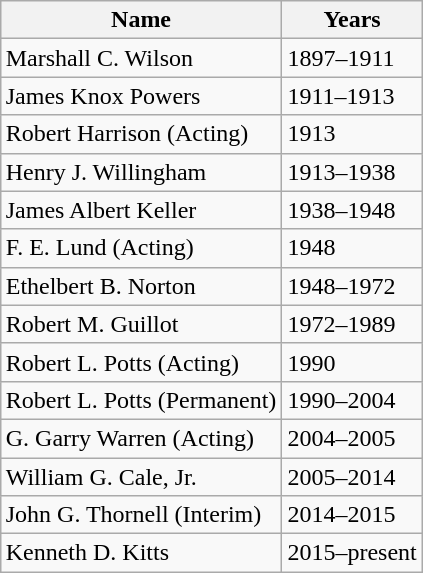<table class="wikitable" style="float: right; margin-left: 1em">
<tr>
<th scope="col">Name</th>
<th scope="col">Years</th>
</tr>
<tr>
<td>Marshall C. Wilson</td>
<td>1897–1911</td>
</tr>
<tr>
<td>James Knox Powers</td>
<td>1911–1913</td>
</tr>
<tr>
<td>Robert Harrison (Acting)</td>
<td>1913</td>
</tr>
<tr>
<td>Henry J. Willingham</td>
<td>1913–1938</td>
</tr>
<tr>
<td>James Albert Keller</td>
<td>1938–1948</td>
</tr>
<tr>
<td>F. E. Lund (Acting)</td>
<td>1948</td>
</tr>
<tr>
<td>Ethelbert B. Norton</td>
<td>1948–1972</td>
</tr>
<tr>
<td>Robert M. Guillot</td>
<td>1972–1989</td>
</tr>
<tr>
<td>Robert L. Potts (Acting)</td>
<td>1990</td>
</tr>
<tr>
<td>Robert L. Potts (Permanent)</td>
<td>1990–2004</td>
</tr>
<tr>
<td>G. Garry Warren (Acting)</td>
<td>2004–2005</td>
</tr>
<tr>
<td>William G. Cale, Jr.</td>
<td>2005–2014</td>
</tr>
<tr>
<td>John G. Thornell (Interim)</td>
<td>2014–2015</td>
</tr>
<tr>
<td>Kenneth D. Kitts</td>
<td>2015–present</td>
</tr>
</table>
